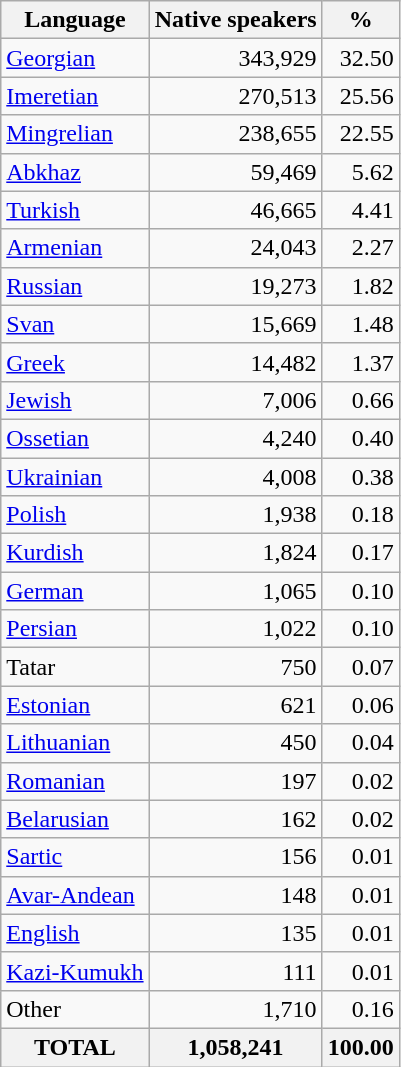<table class="wikitable sortable">
<tr>
<th>Language</th>
<th>Native speakers</th>
<th>%</th>
</tr>
<tr>
<td><a href='#'>Georgian</a></td>
<td align="right">343,929</td>
<td align="right">32.50</td>
</tr>
<tr>
<td><a href='#'>Imeretian</a></td>
<td align="right">270,513</td>
<td align="right">25.56</td>
</tr>
<tr>
<td><a href='#'>Mingrelian</a></td>
<td align="right">238,655</td>
<td align="right">22.55</td>
</tr>
<tr>
<td><a href='#'>Abkhaz</a></td>
<td align="right">59,469</td>
<td align="right">5.62</td>
</tr>
<tr>
<td><a href='#'>Turkish</a></td>
<td align="right">46,665</td>
<td align="right">4.41</td>
</tr>
<tr>
<td><a href='#'>Armenian</a></td>
<td align="right">24,043</td>
<td align="right">2.27</td>
</tr>
<tr>
<td><a href='#'>Russian</a></td>
<td align="right">19,273</td>
<td align="right">1.82</td>
</tr>
<tr>
<td><a href='#'>Svan</a></td>
<td align="right">15,669</td>
<td align="right">1.48</td>
</tr>
<tr>
<td><a href='#'>Greek</a></td>
<td align="right">14,482</td>
<td align="right">1.37</td>
</tr>
<tr>
<td><a href='#'>Jewish</a></td>
<td align="right">7,006</td>
<td align="right">0.66</td>
</tr>
<tr>
<td><a href='#'>Ossetian</a></td>
<td align="right">4,240</td>
<td align="right">0.40</td>
</tr>
<tr>
<td><a href='#'>Ukrainian</a></td>
<td align="right">4,008</td>
<td align="right">0.38</td>
</tr>
<tr>
<td><a href='#'>Polish</a></td>
<td align="right">1,938</td>
<td align="right">0.18</td>
</tr>
<tr>
<td><a href='#'>Kurdish</a></td>
<td align="right">1,824</td>
<td align="right">0.17</td>
</tr>
<tr>
<td><a href='#'>German</a></td>
<td align="right">1,065</td>
<td align="right">0.10</td>
</tr>
<tr>
<td><a href='#'>Persian</a></td>
<td align="right">1,022</td>
<td align="right">0.10</td>
</tr>
<tr>
<td>Tatar</td>
<td align="right">750</td>
<td align="right">0.07</td>
</tr>
<tr>
<td><a href='#'>Estonian</a></td>
<td align="right">621</td>
<td align="right">0.06</td>
</tr>
<tr>
<td><a href='#'>Lithuanian</a></td>
<td align="right">450</td>
<td align="right">0.04</td>
</tr>
<tr>
<td><a href='#'>Romanian</a></td>
<td align="right">197</td>
<td align="right">0.02</td>
</tr>
<tr>
<td><a href='#'>Belarusian</a></td>
<td align="right">162</td>
<td align="right">0.02</td>
</tr>
<tr>
<td><a href='#'>Sartic</a></td>
<td align="right">156</td>
<td align="right">0.01</td>
</tr>
<tr>
<td><a href='#'>Avar-Andean</a></td>
<td align="right">148</td>
<td align="right">0.01</td>
</tr>
<tr>
<td><a href='#'>English</a></td>
<td align="right">135</td>
<td align="right">0.01</td>
</tr>
<tr>
<td><a href='#'>Kazi-Kumukh</a></td>
<td align="right">111</td>
<td align="right">0.01</td>
</tr>
<tr>
<td>Other</td>
<td align="right">1,710</td>
<td align="right">0.16</td>
</tr>
<tr>
<th>TOTAL</th>
<th>1,058,241</th>
<th>100.00</th>
</tr>
</table>
